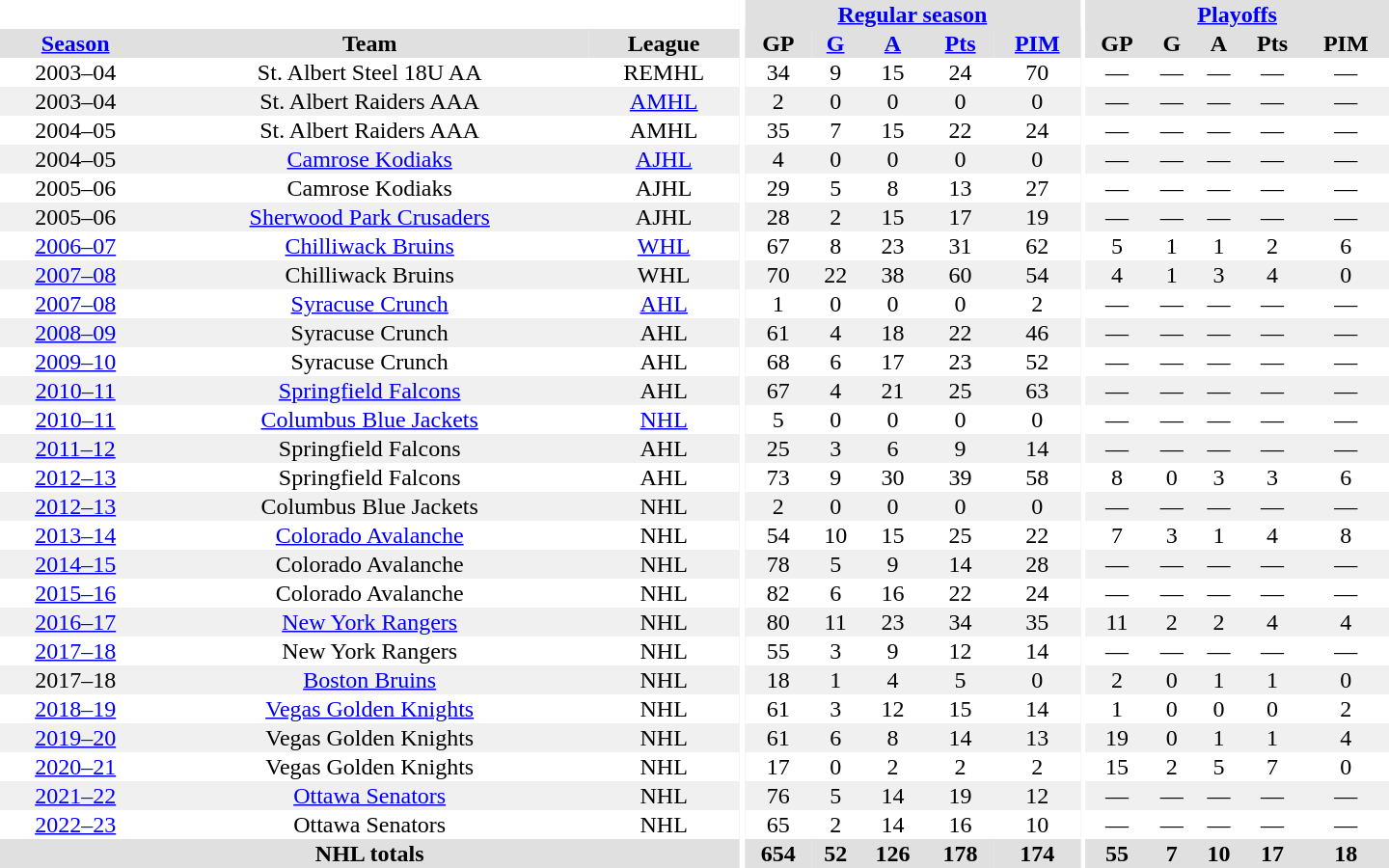<table border="0" cellpadding="1" cellspacing="0" style="text-align:center; width:60em">
<tr bgcolor="#e0e0e0">
<th colspan="3" bgcolor="#ffffff"></th>
<th rowspan="99" bgcolor="#ffffff"></th>
<th colspan="5"><a href='#'>Regular season</a></th>
<th rowspan="99" bgcolor="#ffffff"></th>
<th colspan="5"><a href='#'>Playoffs</a></th>
</tr>
<tr bgcolor="#e0e0e0">
<th><a href='#'>Season</a></th>
<th>Team</th>
<th>League</th>
<th>GP</th>
<th><a href='#'>G</a></th>
<th><a href='#'>A</a></th>
<th><a href='#'>Pts</a></th>
<th><a href='#'>PIM</a></th>
<th>GP</th>
<th>G</th>
<th>A</th>
<th>Pts</th>
<th>PIM</th>
</tr>
<tr>
<td>2003–04</td>
<td>St. Albert Steel 18U AA</td>
<td>REMHL</td>
<td>34</td>
<td>9</td>
<td>15</td>
<td>24</td>
<td>70</td>
<td>—</td>
<td>—</td>
<td>—</td>
<td>—</td>
<td>—</td>
</tr>
<tr style="background:#f0f0f0;">
<td>2003–04</td>
<td>St. Albert Raiders AAA</td>
<td><a href='#'>AMHL</a></td>
<td>2</td>
<td>0</td>
<td>0</td>
<td>0</td>
<td>0</td>
<td>—</td>
<td>—</td>
<td>—</td>
<td>—</td>
<td>—</td>
</tr>
<tr>
<td>2004–05</td>
<td>St. Albert Raiders AAA</td>
<td>AMHL</td>
<td>35</td>
<td>7</td>
<td>15</td>
<td>22</td>
<td>24</td>
<td>—</td>
<td>—</td>
<td>—</td>
<td>—</td>
<td>—</td>
</tr>
<tr style="background:#f0f0f0;">
<td>2004–05</td>
<td><a href='#'>Camrose Kodiaks</a></td>
<td><a href='#'>AJHL</a></td>
<td>4</td>
<td>0</td>
<td>0</td>
<td>0</td>
<td>0</td>
<td>—</td>
<td>—</td>
<td>—</td>
<td>—</td>
<td>—</td>
</tr>
<tr>
<td>2005–06</td>
<td>Camrose Kodiaks</td>
<td>AJHL</td>
<td>29</td>
<td>5</td>
<td>8</td>
<td>13</td>
<td>27</td>
<td>—</td>
<td>—</td>
<td>—</td>
<td>—</td>
<td>—</td>
</tr>
<tr style="background:#f0f0f0;">
<td>2005–06</td>
<td><a href='#'>Sherwood Park Crusaders</a></td>
<td>AJHL</td>
<td>28</td>
<td>2</td>
<td>15</td>
<td>17</td>
<td>19</td>
<td>—</td>
<td>—</td>
<td>—</td>
<td>—</td>
<td>—</td>
</tr>
<tr>
<td><a href='#'>2006–07</a></td>
<td><a href='#'>Chilliwack Bruins</a></td>
<td><a href='#'>WHL</a></td>
<td>67</td>
<td>8</td>
<td>23</td>
<td>31</td>
<td>62</td>
<td>5</td>
<td>1</td>
<td>1</td>
<td>2</td>
<td>6</td>
</tr>
<tr style="background:#f0f0f0;">
<td><a href='#'>2007–08</a></td>
<td>Chilliwack Bruins</td>
<td>WHL</td>
<td>70</td>
<td>22</td>
<td>38</td>
<td>60</td>
<td>54</td>
<td>4</td>
<td>1</td>
<td>3</td>
<td>4</td>
<td>0</td>
</tr>
<tr>
<td><a href='#'>2007–08</a></td>
<td><a href='#'>Syracuse Crunch</a></td>
<td><a href='#'>AHL</a></td>
<td>1</td>
<td>0</td>
<td>0</td>
<td>0</td>
<td>2</td>
<td>—</td>
<td>—</td>
<td>—</td>
<td>—</td>
<td>—</td>
</tr>
<tr style="background:#f0f0f0;">
<td><a href='#'>2008–09</a></td>
<td>Syracuse Crunch</td>
<td>AHL</td>
<td>61</td>
<td>4</td>
<td>18</td>
<td>22</td>
<td>46</td>
<td>—</td>
<td>—</td>
<td>—</td>
<td>—</td>
<td>—</td>
</tr>
<tr>
<td><a href='#'>2009–10</a></td>
<td>Syracuse Crunch</td>
<td>AHL</td>
<td>68</td>
<td>6</td>
<td>17</td>
<td>23</td>
<td>52</td>
<td>—</td>
<td>—</td>
<td>—</td>
<td>—</td>
<td>—</td>
</tr>
<tr style="background:#f0f0f0;">
<td><a href='#'>2010–11</a></td>
<td><a href='#'>Springfield Falcons</a></td>
<td>AHL</td>
<td>67</td>
<td>4</td>
<td>21</td>
<td>25</td>
<td>63</td>
<td>—</td>
<td>—</td>
<td>—</td>
<td>—</td>
<td>—</td>
</tr>
<tr>
<td><a href='#'>2010–11</a></td>
<td><a href='#'>Columbus Blue Jackets</a></td>
<td><a href='#'>NHL</a></td>
<td>5</td>
<td>0</td>
<td>0</td>
<td>0</td>
<td>0</td>
<td>—</td>
<td>—</td>
<td>—</td>
<td>—</td>
<td>—</td>
</tr>
<tr style="background:#f0f0f0;">
<td><a href='#'>2011–12</a></td>
<td>Springfield Falcons</td>
<td>AHL</td>
<td>25</td>
<td>3</td>
<td>6</td>
<td>9</td>
<td>14</td>
<td>—</td>
<td>—</td>
<td>—</td>
<td>—</td>
<td>—</td>
</tr>
<tr>
<td><a href='#'>2012–13</a></td>
<td>Springfield Falcons</td>
<td>AHL</td>
<td>73</td>
<td>9</td>
<td>30</td>
<td>39</td>
<td>58</td>
<td>8</td>
<td>0</td>
<td>3</td>
<td>3</td>
<td>6</td>
</tr>
<tr style="background:#f0f0f0;">
<td><a href='#'>2012–13</a></td>
<td>Columbus Blue Jackets</td>
<td>NHL</td>
<td>2</td>
<td>0</td>
<td>0</td>
<td>0</td>
<td>0</td>
<td>—</td>
<td>—</td>
<td>—</td>
<td>—</td>
<td>—</td>
</tr>
<tr>
<td><a href='#'>2013–14</a></td>
<td><a href='#'>Colorado Avalanche</a></td>
<td>NHL</td>
<td>54</td>
<td>10</td>
<td>15</td>
<td>25</td>
<td>22</td>
<td>7</td>
<td>3</td>
<td>1</td>
<td>4</td>
<td>8</td>
</tr>
<tr style="background:#f0f0f0;">
<td><a href='#'>2014–15</a></td>
<td>Colorado Avalanche</td>
<td>NHL</td>
<td>78</td>
<td>5</td>
<td>9</td>
<td>14</td>
<td>28</td>
<td>—</td>
<td>—</td>
<td>—</td>
<td>—</td>
<td>—</td>
</tr>
<tr>
<td><a href='#'>2015–16</a></td>
<td>Colorado Avalanche</td>
<td>NHL</td>
<td>82</td>
<td>6</td>
<td>16</td>
<td>22</td>
<td>24</td>
<td>—</td>
<td>—</td>
<td>—</td>
<td>—</td>
<td>—</td>
</tr>
<tr style="background:#f0f0f0;">
<td><a href='#'>2016–17</a></td>
<td><a href='#'>New York Rangers</a></td>
<td>NHL</td>
<td>80</td>
<td>11</td>
<td>23</td>
<td>34</td>
<td>35</td>
<td>11</td>
<td>2</td>
<td>2</td>
<td>4</td>
<td>4</td>
</tr>
<tr>
<td><a href='#'>2017–18</a></td>
<td>New York Rangers</td>
<td>NHL</td>
<td>55</td>
<td>3</td>
<td>9</td>
<td>12</td>
<td>14</td>
<td>—</td>
<td>—</td>
<td>—</td>
<td>—</td>
<td>—</td>
</tr>
<tr style="background:#f0f0f0;">
<td>2017–18</td>
<td><a href='#'>Boston Bruins</a></td>
<td>NHL</td>
<td>18</td>
<td>1</td>
<td>4</td>
<td>5</td>
<td>0</td>
<td>2</td>
<td>0</td>
<td>1</td>
<td>1</td>
<td>0</td>
</tr>
<tr>
<td><a href='#'>2018–19</a></td>
<td><a href='#'>Vegas Golden Knights</a></td>
<td>NHL</td>
<td>61</td>
<td>3</td>
<td>12</td>
<td>15</td>
<td>14</td>
<td>1</td>
<td>0</td>
<td>0</td>
<td>0</td>
<td>2</td>
</tr>
<tr style="background:#f0f0f0;">
<td><a href='#'>2019–20</a></td>
<td>Vegas Golden Knights</td>
<td>NHL</td>
<td>61</td>
<td>6</td>
<td>8</td>
<td>14</td>
<td>13</td>
<td>19</td>
<td>0</td>
<td>1</td>
<td>1</td>
<td>4</td>
</tr>
<tr>
<td><a href='#'>2020–21</a></td>
<td>Vegas Golden Knights</td>
<td>NHL</td>
<td>17</td>
<td>0</td>
<td>2</td>
<td>2</td>
<td>2</td>
<td>15</td>
<td>2</td>
<td>5</td>
<td>7</td>
<td>0</td>
</tr>
<tr style="background:#f0f0f0;">
<td><a href='#'>2021–22</a></td>
<td><a href='#'>Ottawa Senators</a></td>
<td>NHL</td>
<td>76</td>
<td>5</td>
<td>14</td>
<td>19</td>
<td>12</td>
<td>—</td>
<td>—</td>
<td>—</td>
<td>—</td>
<td>—</td>
</tr>
<tr>
<td><a href='#'>2022–23</a></td>
<td>Ottawa Senators</td>
<td>NHL</td>
<td>65</td>
<td>2</td>
<td>14</td>
<td>16</td>
<td>10</td>
<td>—</td>
<td>—</td>
<td>—</td>
<td>—</td>
<td>—</td>
</tr>
<tr bgcolor="#e0e0e0">
<th colspan="3">NHL totals</th>
<th>654</th>
<th>52</th>
<th>126</th>
<th>178</th>
<th>174</th>
<th>55</th>
<th>7</th>
<th>10</th>
<th>17</th>
<th>18</th>
</tr>
</table>
